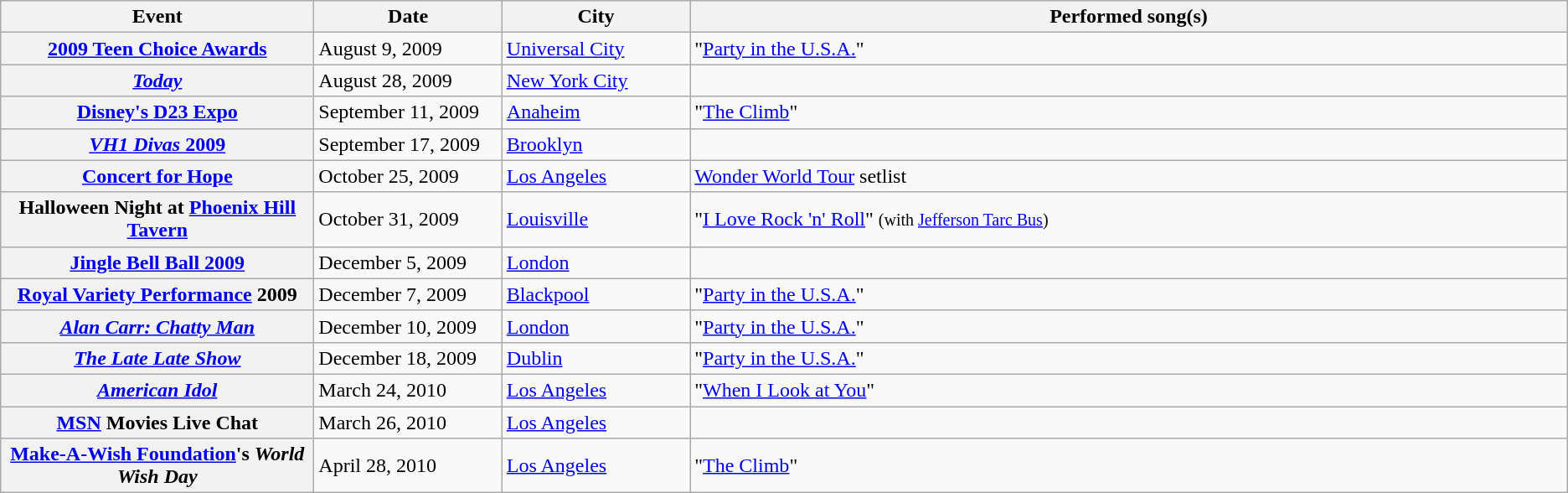<table class="wikitable sortable plainrowheaders">
<tr>
<th style="width:20%;">Event</th>
<th style="width:12%;">Date</th>
<th style="width:12%;">City</th>
<th>Performed song(s)</th>
</tr>
<tr>
<th scope="row"><a href='#'>2009 Teen Choice Awards</a></th>
<td>August 9, 2009</td>
<td><a href='#'>Universal City</a></td>
<td>"<a href='#'>Party in the U.S.A.</a>"</td>
</tr>
<tr>
<th scope="row"><em><a href='#'>Today</a></em></th>
<td>August 28, 2009</td>
<td><a href='#'>New York City</a></td>
<td></td>
</tr>
<tr>
<th scope="row"><a href='#'>Disney's D23 Expo</a></th>
<td>September 11, 2009</td>
<td><a href='#'>Anaheim</a></td>
<td>"<a href='#'>The Climb</a>"</td>
</tr>
<tr>
<th scope="row"><a href='#'><em>VH1 Divas</em> 2009</a></th>
<td>September 17, 2009</td>
<td><a href='#'>Brooklyn</a></td>
<td></td>
</tr>
<tr>
<th scope="row"><a href='#'>Concert for Hope</a></th>
<td>October 25, 2009</td>
<td><a href='#'>Los Angeles</a></td>
<td><a href='#'>Wonder World Tour</a> setlist</td>
</tr>
<tr>
<th scope="row">Halloween Night at <a href='#'>Phoenix Hill Tavern</a></th>
<td>October 31, 2009</td>
<td><a href='#'>Louisville</a></td>
<td>"<a href='#'>I Love Rock 'n' Roll</a>" <small>(with <a href='#'>Jefferson Tarc Bus</a>)</small></td>
</tr>
<tr>
<th scope="row"><a href='#'>Jingle Bell Ball 2009</a></th>
<td>December 5, 2009</td>
<td><a href='#'>London</a></td>
<td></td>
</tr>
<tr>
<th scope="row"><a href='#'>Royal Variety Performance</a> 2009</th>
<td>December 7, 2009</td>
<td><a href='#'>Blackpool</a></td>
<td>"<a href='#'>Party in the U.S.A.</a>"</td>
</tr>
<tr>
<th scope="row"><em><a href='#'>Alan Carr: Chatty Man</a></em></th>
<td>December 10, 2009</td>
<td><a href='#'>London</a></td>
<td>"<a href='#'>Party in the U.S.A.</a>"</td>
</tr>
<tr>
<th scope="row"><em><a href='#'>The Late Late Show</a></em></th>
<td>December 18, 2009</td>
<td><a href='#'>Dublin</a></td>
<td>"<a href='#'>Party in the U.S.A.</a>"</td>
</tr>
<tr>
<th scope="row"><em><a href='#'>American Idol</a></em></th>
<td>March 24, 2010</td>
<td><a href='#'>Los Angeles</a></td>
<td>"<a href='#'>When I Look at You</a>"</td>
</tr>
<tr>
<th scope="row"><a href='#'>MSN</a> Movies Live Chat</th>
<td>March 26, 2010</td>
<td><a href='#'>Los Angeles</a></td>
<td></td>
</tr>
<tr>
<th scope="row"><a href='#'>Make-A-Wish Foundation</a>'s <em>World Wish Day</em></th>
<td>April 28, 2010</td>
<td><a href='#'>Los Angeles</a></td>
<td>"<a href='#'>The Climb</a>"</td>
</tr>
</table>
